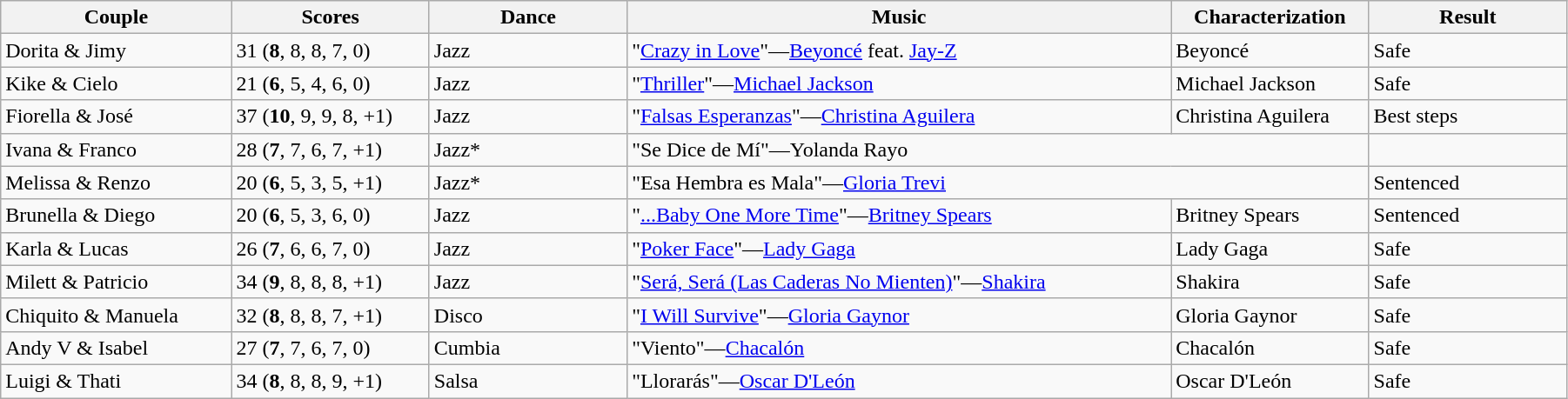<table class="wikitable sortable" style="width:95%; white-space:nowrap">
<tr>
<th style="width:14%;">Couple</th>
<th style="width:12%;">Scores</th>
<th style="width:12%;">Dance</th>
<th style="width:33%;">Music</th>
<th style="width:12%;">Characterization</th>
<th style="width:12%;">Result</th>
</tr>
<tr>
<td>Dorita & Jimy</td>
<td>31 (<strong>8</strong>, 8, 8, 7, 0)</td>
<td>Jazz</td>
<td>"<a href='#'>Crazy in Love</a>"—<a href='#'>Beyoncé</a> feat. <a href='#'>Jay-Z</a></td>
<td>Beyoncé</td>
<td>Safe</td>
</tr>
<tr>
<td>Kike & Cielo</td>
<td>21 (<strong>6</strong>, 5, 4, 6, 0)</td>
<td>Jazz</td>
<td>"<a href='#'>Thriller</a>"—<a href='#'>Michael Jackson</a></td>
<td>Michael Jackson</td>
<td>Safe</td>
</tr>
<tr>
<td>Fiorella & José</td>
<td>37 (<strong>10</strong>, 9, 9, 8, +1)</td>
<td>Jazz</td>
<td>"<a href='#'>Falsas Esperanzas</a>"—<a href='#'>Christina Aguilera</a></td>
<td>Christina Aguilera</td>
<td>Best steps</td>
</tr>
<tr>
<td>Ivana & Franco</td>
<td>28 (<strong>7</strong>, 7, 6, 7, +1)</td>
<td>Jazz*</td>
<td colspan=2>"Se Dice de Mí"—Yolanda Rayo</td>
<td></td>
</tr>
<tr>
<td>Melissa & Renzo</td>
<td>20 (<strong>6</strong>, 5, 3, 5, +1)</td>
<td>Jazz*</td>
<td colspan=2>"Esa Hembra es Mala"—<a href='#'>Gloria Trevi</a></td>
<td>Sentenced</td>
</tr>
<tr>
<td>Brunella & Diego</td>
<td>20 (<strong>6</strong>, 5, 3, 6, 0)</td>
<td>Jazz</td>
<td>"<a href='#'>...Baby One More Time</a>"—<a href='#'>Britney Spears</a></td>
<td>Britney Spears</td>
<td>Sentenced</td>
</tr>
<tr>
<td>Karla & Lucas</td>
<td>26 (<strong>7</strong>, 6, 6, 7, 0)</td>
<td>Jazz</td>
<td>"<a href='#'>Poker Face</a>"—<a href='#'>Lady Gaga</a></td>
<td>Lady Gaga</td>
<td>Safe</td>
</tr>
<tr>
<td>Milett & Patricio</td>
<td>34 (<strong>9</strong>, 8, 8, 8, +1)</td>
<td>Jazz</td>
<td>"<a href='#'>Será, Será (Las Caderas No Mienten)</a>"—<a href='#'>Shakira</a></td>
<td>Shakira</td>
<td>Safe</td>
</tr>
<tr>
<td>Chiquito & Manuela</td>
<td>32 (<strong>8</strong>, 8, 8, 7, +1)</td>
<td>Disco</td>
<td>"<a href='#'>I Will Survive</a>"—<a href='#'>Gloria Gaynor</a></td>
<td>Gloria Gaynor</td>
<td>Safe</td>
</tr>
<tr>
<td>Andy V & Isabel</td>
<td>27 (<strong>7</strong>, 7, 6, 7, 0)</td>
<td>Cumbia</td>
<td>"Viento"—<a href='#'>Chacalón</a></td>
<td>Chacalón</td>
<td>Safe</td>
</tr>
<tr>
<td>Luigi & Thati</td>
<td>34 (<strong>8</strong>, 8, 8, 9, +1)</td>
<td>Salsa</td>
<td>"Llorarás"—<a href='#'>Oscar D'León</a></td>
<td>Oscar D'León</td>
<td>Safe</td>
</tr>
</table>
